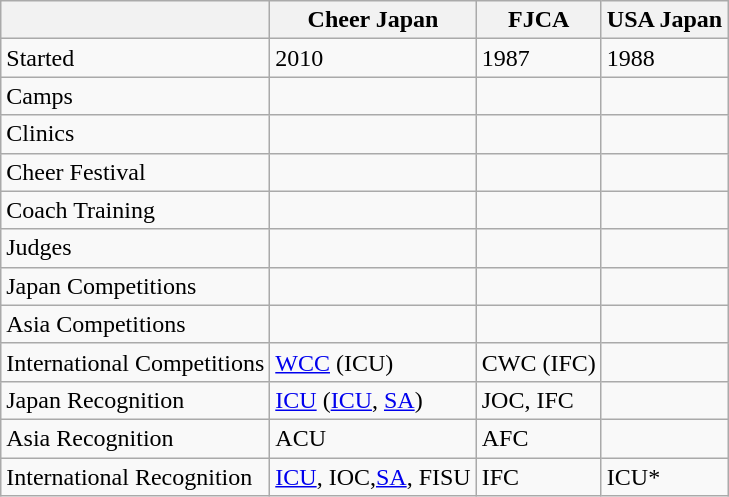<table class="wikitable">
<tr>
<th></th>
<th>Cheer Japan</th>
<th>FJCA</th>
<th>USA Japan</th>
</tr>
<tr>
<td>Started</td>
<td>2010</td>
<td>1987</td>
<td>1988</td>
</tr>
<tr>
<td>Camps</td>
<td></td>
<td></td>
<td></td>
</tr>
<tr>
<td>Clinics</td>
<td></td>
<td></td>
<td></td>
</tr>
<tr>
<td>Cheer Festival</td>
<td></td>
<td></td>
<td></td>
</tr>
<tr>
<td>Coach Training</td>
<td></td>
<td></td>
<td></td>
</tr>
<tr>
<td>Judges</td>
<td></td>
<td></td>
<td></td>
</tr>
<tr>
<td>Japan Competitions</td>
<td></td>
<td></td>
<td></td>
</tr>
<tr>
<td>Asia Competitions</td>
<td></td>
<td></td>
<td></td>
</tr>
<tr>
<td>International Competitions</td>
<td><a href='#'>WCC</a> (ICU)</td>
<td>CWC (IFC)</td>
<td></td>
</tr>
<tr>
<td>Japan Recognition</td>
<td><a href='#'>ICU</a> (<a href='#'>ICU</a>, <a href='#'>SA</a>)</td>
<td>JOC, IFC</td>
<td></td>
</tr>
<tr>
<td>Asia Recognition</td>
<td>ACU</td>
<td>AFC</td>
<td></td>
</tr>
<tr>
<td>International Recognition</td>
<td><a href='#'>ICU</a>, IOC,<a href='#'>SA</a>, FISU</td>
<td>IFC</td>
<td>ICU*</td>
</tr>
</table>
